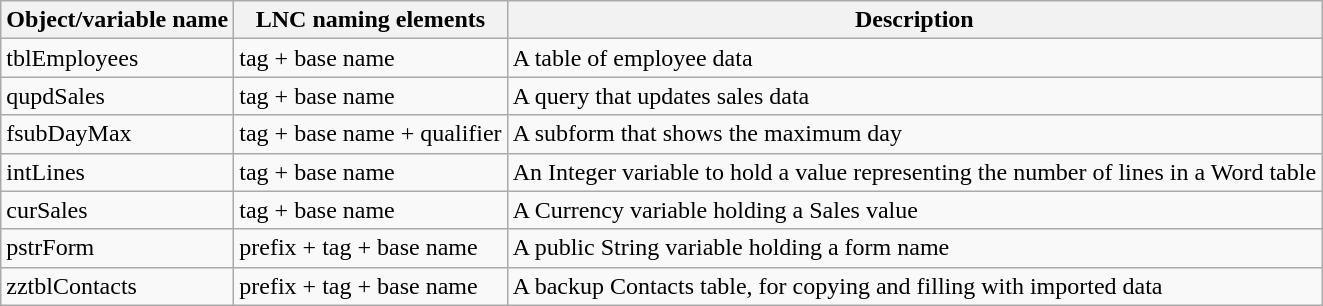<table class="wikitable">
<tr>
<th>Object/variable name</th>
<th>LNC naming elements</th>
<th>Description</th>
</tr>
<tr>
<td>tblEmployees</td>
<td>tag + base name</td>
<td>A table of employee data</td>
</tr>
<tr>
<td>qupdSales</td>
<td>tag + base name</td>
<td>A query that updates sales data</td>
</tr>
<tr>
<td>fsubDayMax</td>
<td>tag + base name + qualifier</td>
<td>A subform that shows the maximum day</td>
</tr>
<tr>
<td>intLines</td>
<td>tag + base name</td>
<td>An Integer variable to hold a value representing the number of lines in a Word table</td>
</tr>
<tr>
<td>curSales</td>
<td>tag + base name</td>
<td>A Currency variable holding a Sales value</td>
</tr>
<tr>
<td>pstrForm</td>
<td>prefix + tag + base name</td>
<td>A public String variable holding a form name</td>
</tr>
<tr>
<td>zztblContacts</td>
<td>prefix + tag + base name</td>
<td>A backup Contacts table, for copying and filling with imported data</td>
</tr>
</table>
